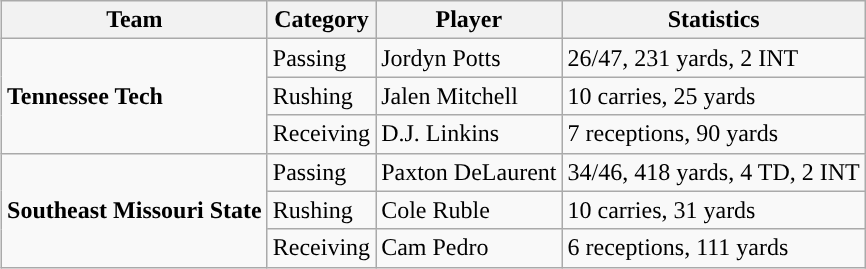<table class="wikitable" style="float: right;">
<tr>
<th>Team</th>
<th>Category</th>
<th>Player</th>
<th>Statistics</th>
</tr>
<tr>
<td rowspan=3><strong>Tennessee Tech</strong></td>
<td>Passing</td>
<td>Jordyn Potts</td>
<td>26/47, 231 yards, 2 INT</td>
</tr>
<tr>
<td>Rushing</td>
<td>Jalen Mitchell</td>
<td>10 carries, 25 yards</td>
</tr>
<tr>
<td>Receiving</td>
<td>D.J. Linkins</td>
<td>7 receptions, 90 yards</td>
</tr>
<tr>
<td rowspan=3><strong>Southeast Missouri State</strong></td>
<td>Passing</td>
<td>Paxton DeLaurent</td>
<td>34/46, 418 yards, 4 TD, 2 INT</td>
</tr>
<tr>
<td>Rushing</td>
<td>Cole Ruble</td>
<td>10 carries, 31 yards</td>
</tr>
<tr>
<td>Receiving</td>
<td>Cam Pedro</td>
<td>6 receptions, 111 yards</td>
</tr>
</table>
